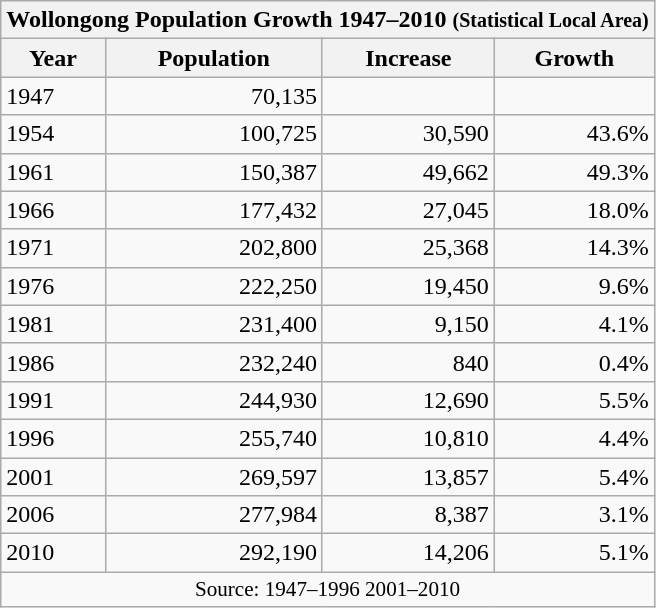<table class="wikitable collapsible collapsed">
<tr>
<th colspan="4">Wollongong Population Growth 1947–2010 <small>(Statistical Local Area)</small></th>
</tr>
<tr valign="top">
<th>Year</th>
<th>Population</th>
<th>Increase</th>
<th>Growth</th>
</tr>
<tr>
<td>1947</td>
<td align="right">70,135</td>
<td align="right"> </td>
<td align="right"> </td>
</tr>
<tr>
<td>1954</td>
<td align="right">100,725</td>
<td align="right">30,590</td>
<td align="right">43.6%</td>
</tr>
<tr>
<td>1961</td>
<td align="right">150,387</td>
<td align="right">49,662</td>
<td align="right">49.3%</td>
</tr>
<tr>
<td>1966</td>
<td align="right">177,432</td>
<td align="right">27,045</td>
<td align="right">18.0%</td>
</tr>
<tr>
<td>1971</td>
<td align="right">202,800</td>
<td align="right">25,368</td>
<td align="right">14.3%</td>
</tr>
<tr>
<td>1976</td>
<td align="right">222,250</td>
<td align="right">19,450</td>
<td align="right">9.6%</td>
</tr>
<tr>
<td>1981</td>
<td align="right">231,400</td>
<td align="right">9,150</td>
<td align="right">4.1%</td>
</tr>
<tr>
<td>1986</td>
<td align="right">232,240</td>
<td align="right">840</td>
<td align="right">0.4%</td>
</tr>
<tr>
<td>1991</td>
<td align="right">244,930</td>
<td align="right">12,690</td>
<td align="right">5.5%</td>
</tr>
<tr>
<td>1996</td>
<td align="right">255,740</td>
<td align="right">10,810</td>
<td align="right">4.4%</td>
</tr>
<tr>
<td>2001</td>
<td align="right">269,597</td>
<td align="right">13,857</td>
<td align="right">5.4%</td>
</tr>
<tr>
<td>2006</td>
<td align="right">277,984</td>
<td align="right">8,387</td>
<td align="right">3.1%</td>
</tr>
<tr>
<td>2010</td>
<td align="right">292,190</td>
<td align="right">14,206</td>
<td align="right">5.1%</td>
</tr>
<tr>
<td colspan="4" style="text-align:center;font-size:88%">Source: 1947–1996 2001–2010</td>
</tr>
</table>
